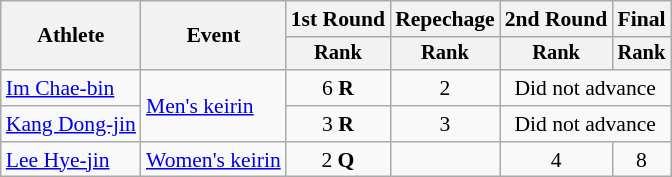<table class="wikitable" style="font-size:90%">
<tr>
<th rowspan=2>Athlete</th>
<th rowspan=2>Event</th>
<th>1st Round</th>
<th>Repechage</th>
<th>2nd Round</th>
<th>Final</th>
</tr>
<tr style="font-size:95%">
<th>Rank</th>
<th>Rank</th>
<th>Rank</th>
<th>Rank</th>
</tr>
<tr align=center>
<td align=left><a href='#'>Im Chae-bin</a></td>
<td align=left rowspan=2><a href='#'>Men's keirin</a></td>
<td>6 <strong>R</strong></td>
<td>2</td>
<td colspan=2>Did not advance</td>
</tr>
<tr align=center>
<td align=left><a href='#'>Kang Dong-jin</a></td>
<td>3 <strong>R</strong></td>
<td>3</td>
<td colspan=2>Did not advance</td>
</tr>
<tr align=center>
<td align=left><a href='#'>Lee Hye-jin</a></td>
<td align=left><a href='#'>Women's keirin</a></td>
<td>2 <strong>Q</strong></td>
<td></td>
<td>4</td>
<td>8</td>
</tr>
</table>
